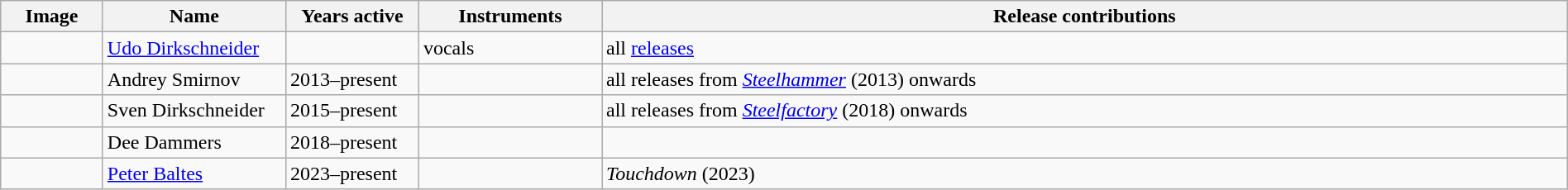<table class="wikitable" border="1" width=100%>
<tr>
<th width="75">Image</th>
<th width="140">Name</th>
<th width="100">Years active</th>
<th width="140">Instruments</th>
<th>Release contributions</th>
</tr>
<tr>
<td></td>
<td><a href='#'>Udo Dirkschneider</a></td>
<td></td>
<td>vocals</td>
<td>all <a href='#'>releases</a></td>
</tr>
<tr>
<td></td>
<td>Andrey Smirnov</td>
<td>2013–present</td>
<td></td>
<td>all releases from <em><a href='#'>Steelhammer</a></em> (2013) onwards</td>
</tr>
<tr>
<td></td>
<td>Sven Dirkschneider</td>
<td>2015–present</td>
<td></td>
<td>all releases from <em><a href='#'>Steelfactory</a></em> (2018) onwards</td>
</tr>
<tr>
<td></td>
<td>Dee Dammers</td>
<td>2018–present</td>
<td></td>
<td></td>
</tr>
<tr>
<td></td>
<td><a href='#'>Peter Baltes</a></td>
<td>2023–present</td>
<td></td>
<td><em>Touchdown</em> (2023)</td>
</tr>
</table>
